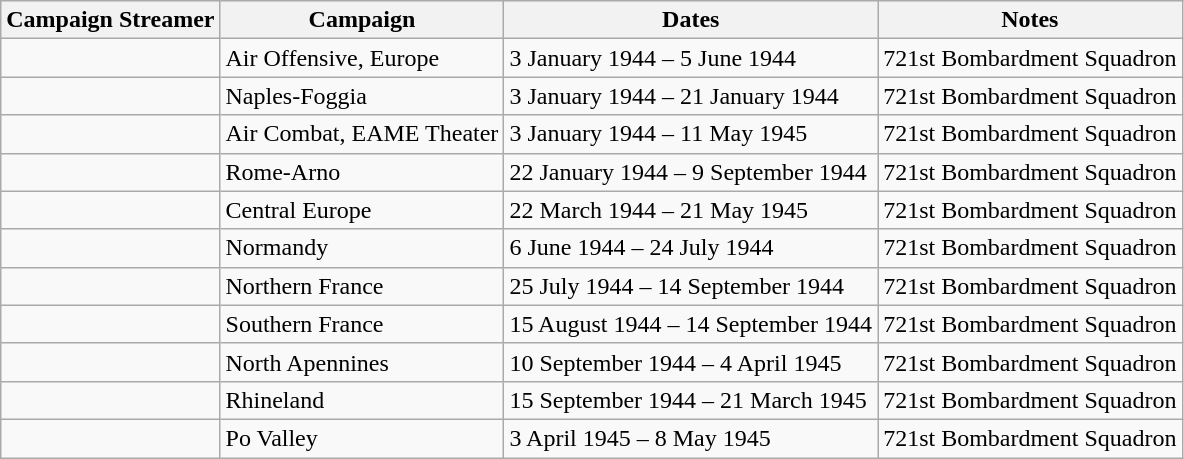<table class="wikitable">
<tr style="background:#efefef;">
<th>Campaign Streamer</th>
<th>Campaign</th>
<th>Dates</th>
<th>Notes</th>
</tr>
<tr>
<td></td>
<td>Air Offensive, Europe</td>
<td>3 January 1944 – 5 June 1944</td>
<td>721st Bombardment Squadron</td>
</tr>
<tr>
<td></td>
<td>Naples-Foggia</td>
<td>3 January 1944 – 21 January 1944</td>
<td>721st Bombardment Squadron</td>
</tr>
<tr>
<td></td>
<td>Air Combat, EAME Theater</td>
<td>3 January 1944 – 11 May 1945</td>
<td>721st Bombardment Squadron</td>
</tr>
<tr>
<td></td>
<td>Rome-Arno</td>
<td>22 January 1944 – 9 September 1944</td>
<td>721st Bombardment Squadron</td>
</tr>
<tr>
<td></td>
<td>Central Europe</td>
<td>22 March 1944 – 21 May 1945</td>
<td>721st Bombardment Squadron</td>
</tr>
<tr>
<td></td>
<td>Normandy</td>
<td>6 June 1944 – 24 July 1944</td>
<td>721st Bombardment Squadron</td>
</tr>
<tr>
<td></td>
<td>Northern France</td>
<td>25 July 1944 – 14 September 1944</td>
<td>721st Bombardment Squadron</td>
</tr>
<tr>
<td></td>
<td>Southern France</td>
<td>15 August 1944 – 14 September 1944</td>
<td>721st Bombardment Squadron</td>
</tr>
<tr>
<td></td>
<td>North Apennines</td>
<td>10 September 1944 – 4 April 1945</td>
<td>721st Bombardment Squadron</td>
</tr>
<tr>
<td></td>
<td>Rhineland</td>
<td>15 September 1944 – 21 March 1945</td>
<td>721st Bombardment Squadron</td>
</tr>
<tr>
<td></td>
<td>Po Valley</td>
<td>3 April 1945 – 8 May 1945</td>
<td>721st Bombardment Squadron</td>
</tr>
</table>
